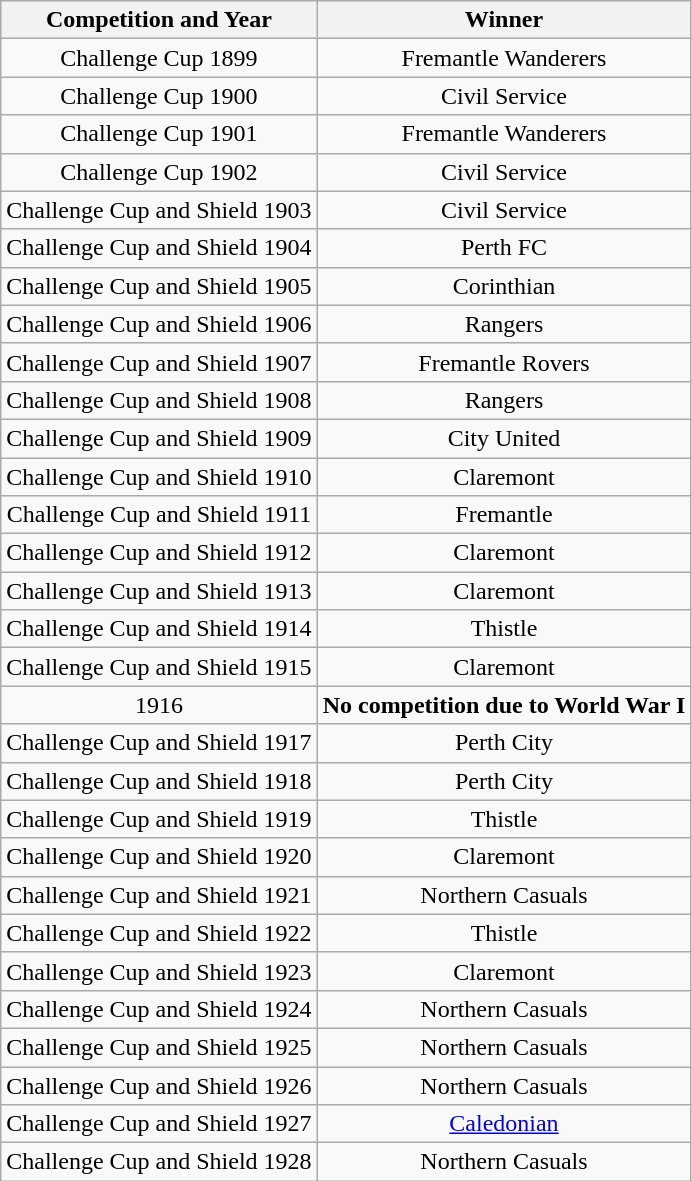<table class="wikitable" style="text-align:center">
<tr>
<th>Competition and Year</th>
<th>Winner</th>
</tr>
<tr>
<td>Challenge Cup 1899</td>
<td>Fremantle Wanderers</td>
</tr>
<tr>
<td>Challenge Cup 1900</td>
<td>Civil Service</td>
</tr>
<tr>
<td>Challenge Cup 1901</td>
<td>Fremantle Wanderers</td>
</tr>
<tr>
<td>Challenge Cup 1902</td>
<td>Civil Service</td>
</tr>
<tr>
<td>Challenge Cup and Shield 1903</td>
<td>Civil Service</td>
</tr>
<tr>
<td>Challenge Cup and Shield 1904</td>
<td>Perth FC</td>
</tr>
<tr>
<td>Challenge Cup and Shield 1905</td>
<td>Corinthian</td>
</tr>
<tr>
<td>Challenge Cup and Shield 1906</td>
<td>Rangers</td>
</tr>
<tr>
<td>Challenge Cup and Shield 1907</td>
<td>Fremantle Rovers</td>
</tr>
<tr>
<td>Challenge Cup and Shield 1908</td>
<td>Rangers</td>
</tr>
<tr>
<td>Challenge Cup and Shield 1909</td>
<td>City United</td>
</tr>
<tr>
<td>Challenge Cup and Shield 1910</td>
<td>Claremont</td>
</tr>
<tr>
<td>Challenge Cup and Shield 1911</td>
<td>Fremantle</td>
</tr>
<tr>
<td>Challenge Cup and Shield 1912</td>
<td>Claremont</td>
</tr>
<tr>
<td>Challenge Cup and Shield 1913</td>
<td>Claremont</td>
</tr>
<tr>
<td>Challenge Cup and Shield 1914</td>
<td>Thistle</td>
</tr>
<tr>
<td>Challenge Cup and Shield 1915</td>
<td>Claremont</td>
</tr>
<tr>
<td>1916</td>
<td><strong>No competition due to World War I</strong></td>
</tr>
<tr>
<td>Challenge Cup and Shield 1917</td>
<td>Perth City</td>
</tr>
<tr>
<td>Challenge Cup and Shield 1918</td>
<td>Perth City</td>
</tr>
<tr>
<td>Challenge Cup and Shield 1919</td>
<td>Thistle</td>
</tr>
<tr>
<td>Challenge Cup and Shield 1920</td>
<td>Claremont</td>
</tr>
<tr>
<td>Challenge Cup and Shield 1921</td>
<td>Northern Casuals</td>
</tr>
<tr>
<td>Challenge Cup and Shield 1922</td>
<td>Thistle</td>
</tr>
<tr>
<td>Challenge Cup and Shield 1923</td>
<td>Claremont</td>
</tr>
<tr>
<td>Challenge Cup and Shield 1924</td>
<td>Northern Casuals</td>
</tr>
<tr>
<td>Challenge Cup and Shield 1925</td>
<td>Northern Casuals</td>
</tr>
<tr>
<td>Challenge Cup and Shield 1926</td>
<td>Northern Casuals</td>
</tr>
<tr>
<td>Challenge Cup and Shield 1927</td>
<td><a href='#'>Caledonian</a></td>
</tr>
<tr>
<td>Challenge Cup and Shield 1928</td>
<td>Northern Casuals</td>
</tr>
</table>
